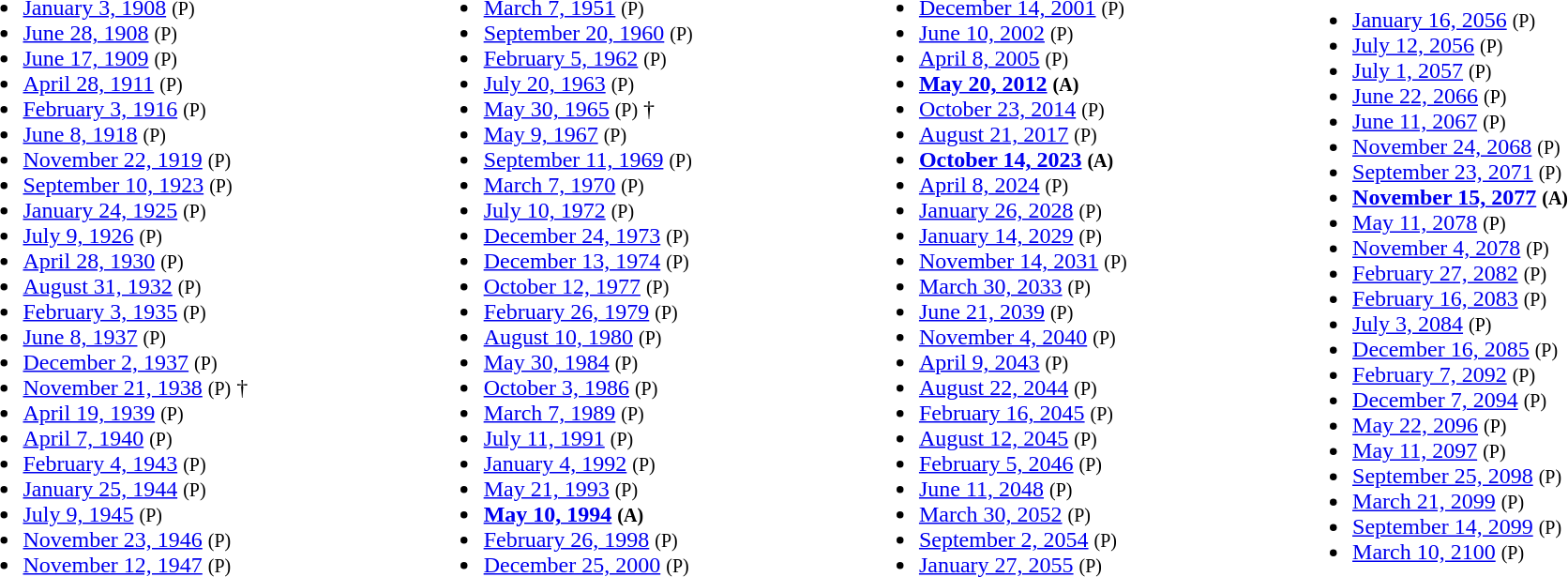<table style="width:100%;">
<tr>
<td><br><ul><li><a href='#'>January 3, 1908</a> <small>(P)</small></li><li><a href='#'>June 28, 1908</a> <small>(P)</small></li><li><a href='#'>June 17, 1909</a> <small>(P)</small></li><li><a href='#'>April 28, 1911</a> <small>(P)</small></li><li><a href='#'>February 3, 1916</a> <small>(P)</small></li><li><a href='#'>June 8, 1918</a> <small>(P)</small></li><li><a href='#'>November 22, 1919</a> <small>(P)</small></li><li><a href='#'>September 10, 1923</a> <small>(P)</small></li><li><a href='#'>January 24, 1925</a> <small>(P)</small></li><li><a href='#'>July 9, 1926</a> <small>(P)</small></li><li><a href='#'>April 28, 1930</a> <small>(P)</small></li><li><a href='#'>August 31, 1932</a> <small>(P)</small></li><li><a href='#'>February 3, 1935</a> <small>(P)</small></li><li><a href='#'>June 8, 1937</a> <small>(P)</small></li><li><a href='#'>December 2, 1937</a> <small>(P)</small></li><li><a href='#'>November 21, 1938</a> <small>(P)</small> †</li><li><a href='#'>April 19, 1939</a> <small>(P)</small></li><li><a href='#'>April 7, 1940</a> <small>(P)</small></li><li><a href='#'>February 4, 1943</a> <small>(P)</small></li><li><a href='#'>January 25, 1944</a> <small>(P)</small></li><li><a href='#'>July 9, 1945</a> <small>(P)</small></li><li><a href='#'>November 23, 1946</a> <small>(P)</small></li><li><a href='#'>November 12, 1947</a> <small>(P)</small></li></ul></td>
<td><br><ul><li><a href='#'>March 7, 1951</a> <small>(P)</small></li><li><a href='#'>September 20, 1960</a> <small>(P)</small></li><li><a href='#'>February 5, 1962</a> <small>(P)</small></li><li><a href='#'>July 20, 1963</a> <small>(P)</small></li><li><a href='#'>May 30, 1965</a> <small>(P)</small> †</li><li><a href='#'>May 9, 1967</a> <small>(P)</small></li><li><a href='#'>September 11, 1969</a> <small>(P)</small></li><li><a href='#'>March 7, 1970</a> <small>(P)</small></li><li><a href='#'>July 10, 1972</a> <small>(P)</small></li><li><a href='#'>December 24, 1973</a> <small>(P)</small></li><li><a href='#'>December 13, 1974</a> <small>(P)</small></li><li><a href='#'>October 12, 1977</a> <small>(P)</small></li><li><a href='#'>February 26, 1979</a> <small>(P)</small></li><li><a href='#'>August 10, 1980</a> <small>(P)</small></li><li><a href='#'>May 30, 1984</a> <small>(P)</small></li><li><a href='#'>October 3, 1986</a> <small>(P)</small></li><li><a href='#'>March 7, 1989</a> <small>(P)</small></li><li><a href='#'>July 11, 1991</a> <small>(P)</small></li><li><a href='#'>January 4, 1992</a> <small>(P)</small></li><li><a href='#'>May 21, 1993</a> <small>(P)</small></li><li><strong><a href='#'>May 10, 1994</a> <small>(A)</small></strong></li><li><a href='#'>February 26, 1998</a> <small>(P)</small></li><li><a href='#'>December 25, 2000</a> <small>(P)</small></li></ul></td>
<td><br><ul><li><a href='#'>December 14, 2001</a> <small>(P)</small></li><li><a href='#'>June 10, 2002</a> <small>(P)</small></li><li><a href='#'>April 8, 2005</a> <small>(P)</small></li><li><strong><a href='#'>May 20, 2012</a> <small>(A)</small></strong></li><li><a href='#'>October 23, 2014</a> <small>(P)</small></li><li><a href='#'>August 21, 2017</a> <small>(P)</small></li><li><strong><a href='#'>October 14, 2023</a> <small>(A)</small></strong></li><li><a href='#'>April 8, 2024</a> <small>(P)</small></li><li> <a href='#'>January 26, 2028</a> <small>(P)</small></li><li><a href='#'>January 14, 2029</a> <small>(P)</small></li><li><a href='#'>November 14, 2031</a> <small>(P)</small></li><li><a href='#'>March 30, 2033</a> <small>(P)</small></li><li><a href='#'>June 21, 2039</a> <small>(P)</small></li><li><a href='#'>November 4, 2040</a> <small>(P)</small></li><li><a href='#'>April 9, 2043</a> <small>(P)</small></li><li><a href='#'>August 22, 2044</a> <small>(P)</small></li><li><a href='#'>February 16, 2045</a> <small>(P)</small></li><li><a href='#'>August 12, 2045</a> <small>(P)</small></li><li><a href='#'>February 5, 2046</a> <small>(P)</small></li><li><a href='#'>June 11, 2048</a> <small>(P)</small></li><li><a href='#'>March 30, 2052</a> <small>(P)</small></li><li><a href='#'>September 2, 2054</a> <small>(P)</small></li><li><a href='#'>January 27, 2055</a> <small>(P)</small></li></ul></td>
<td><br><ul><li><a href='#'>January 16, 2056</a> <small>(P)</small></li><li><a href='#'>July 12, 2056</a> <small>(P)</small></li><li><a href='#'>July 1, 2057</a> <small>(P)</small></li><li><a href='#'>June 22, 2066</a> <small>(P)</small></li><li><a href='#'>June 11, 2067</a> <small>(P)</small></li><li><a href='#'>November 24, 2068</a> <small>(P)</small></li><li><a href='#'>September 23, 2071</a> <small>(P)</small></li><li><strong><a href='#'>November 15, 2077</a> <small>(A)</small></strong></li><li><a href='#'>May 11, 2078</a> <small>(P)</small></li><li><a href='#'>November 4, 2078</a> <small>(P)</small></li><li><a href='#'>February 27, 2082</a> <small>(P)</small></li><li><a href='#'>February 16, 2083</a> <small>(P)</small></li><li><a href='#'>July 3, 2084</a> <small>(P)</small></li><li><a href='#'>December 16, 2085</a> <small>(P)</small></li><li><a href='#'>February 7, 2092</a> <small>(P)</small></li><li><a href='#'>December 7, 2094</a> <small>(P)</small></li><li><a href='#'>May 22, 2096</a> <small>(P)</small></li><li><a href='#'>May 11, 2097</a> <small>(P)</small></li><li><a href='#'>September 25, 2098</a> <small>(P)</small></li><li><a href='#'>March 21, 2099</a> <small>(P)</small></li><li><a href='#'>September 14, 2099</a> <small>(P)</small></li><li><a href='#'>March 10, 2100</a> <small>(P)</small></li></ul></td>
</tr>
</table>
